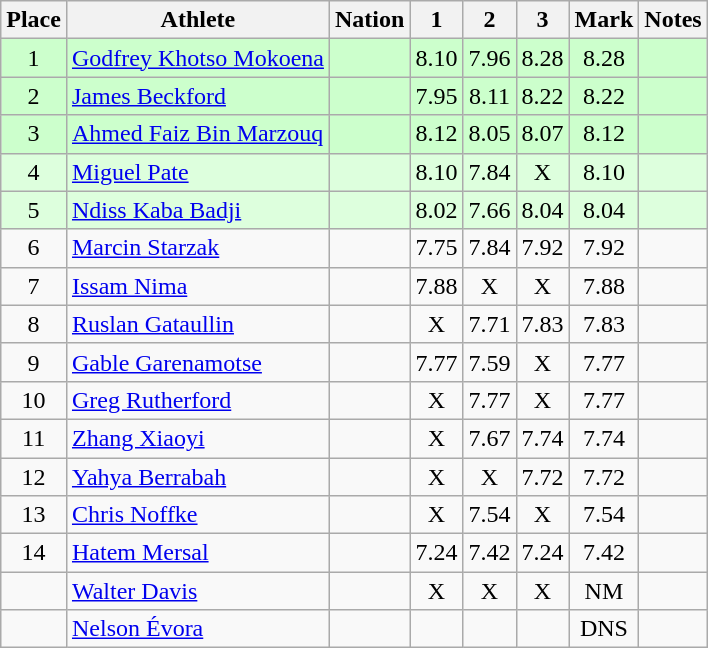<table class="wikitable sortable" style="text-align:center">
<tr>
<th>Place</th>
<th>Athlete</th>
<th>Nation</th>
<th>1</th>
<th>2</th>
<th>3</th>
<th>Mark</th>
<th>Notes</th>
</tr>
<tr style="background:#ccffcc;">
<td>1</td>
<td style="text-align:left"><a href='#'>Godfrey Khotso Mokoena</a></td>
<td align=left></td>
<td>8.10</td>
<td>7.96</td>
<td>8.28</td>
<td>8.28</td>
<td></td>
</tr>
<tr style="background:#ccffcc;">
<td>2</td>
<td style="text-align:left"><a href='#'>James Beckford</a></td>
<td align=left></td>
<td>7.95</td>
<td>8.11</td>
<td>8.22</td>
<td>8.22</td>
<td></td>
</tr>
<tr style="background:#ccffcc;">
<td>3</td>
<td style="text-align:left"><a href='#'>Ahmed Faiz Bin Marzouq</a></td>
<td align=left></td>
<td>8.12</td>
<td>8.05</td>
<td>8.07</td>
<td>8.12</td>
<td> </td>
</tr>
<tr style="background:#ddffdd;">
<td>4</td>
<td style="text-align:left"><a href='#'>Miguel Pate</a></td>
<td align=left></td>
<td>8.10</td>
<td>7.84</td>
<td>X</td>
<td>8.10</td>
<td></td>
</tr>
<tr style="background:#ddffdd;">
<td>5</td>
<td style="text-align:left"><a href='#'>Ndiss Kaba Badji</a></td>
<td align=left></td>
<td>8.02</td>
<td>7.66</td>
<td>8.04</td>
<td>8.04</td>
<td></td>
</tr>
<tr>
<td>6</td>
<td style="text-align:left"><a href='#'>Marcin Starzak</a></td>
<td align=left></td>
<td>7.75</td>
<td>7.84</td>
<td>7.92</td>
<td>7.92</td>
<td></td>
</tr>
<tr>
<td>7</td>
<td style="text-align:left"><a href='#'>Issam Nima</a></td>
<td align=left></td>
<td>7.88</td>
<td>X</td>
<td>X</td>
<td>7.88</td>
<td></td>
</tr>
<tr>
<td>8</td>
<td style="text-align:left"><a href='#'>Ruslan Gataullin</a></td>
<td align=left></td>
<td>X</td>
<td>7.71</td>
<td>7.83</td>
<td>7.83</td>
<td></td>
</tr>
<tr>
<td>9</td>
<td style="text-align:left"><a href='#'>Gable Garenamotse</a></td>
<td align=left></td>
<td>7.77</td>
<td>7.59</td>
<td>X</td>
<td>7.77</td>
<td></td>
</tr>
<tr>
<td>10</td>
<td style="text-align:left"><a href='#'>Greg Rutherford</a></td>
<td align=left></td>
<td>X</td>
<td>7.77</td>
<td>X</td>
<td>7.77</td>
<td></td>
</tr>
<tr>
<td>11</td>
<td style="text-align:left"><a href='#'>Zhang Xiaoyi</a></td>
<td align=left></td>
<td>X</td>
<td>7.67</td>
<td>7.74</td>
<td>7.74</td>
<td></td>
</tr>
<tr>
<td>12</td>
<td style="text-align:left"><a href='#'>Yahya Berrabah</a></td>
<td align=left></td>
<td>X</td>
<td>X</td>
<td>7.72</td>
<td>7.72</td>
<td></td>
</tr>
<tr>
<td>13</td>
<td style="text-align:left"><a href='#'>Chris Noffke</a></td>
<td align=left></td>
<td>X</td>
<td>7.54</td>
<td>X</td>
<td>7.54</td>
<td></td>
</tr>
<tr>
<td>14</td>
<td style="text-align:left"><a href='#'>Hatem Mersal</a></td>
<td align=left></td>
<td>7.24</td>
<td>7.42</td>
<td>7.24</td>
<td>7.42</td>
<td></td>
</tr>
<tr>
<td></td>
<td style="text-align:left"><a href='#'>Walter Davis</a></td>
<td align=left></td>
<td>X</td>
<td>X</td>
<td>X</td>
<td>NM</td>
<td></td>
</tr>
<tr>
<td></td>
<td style="text-align:left"><a href='#'>Nelson Évora</a></td>
<td align=left></td>
<td></td>
<td></td>
<td></td>
<td>DNS</td>
<td></td>
</tr>
</table>
